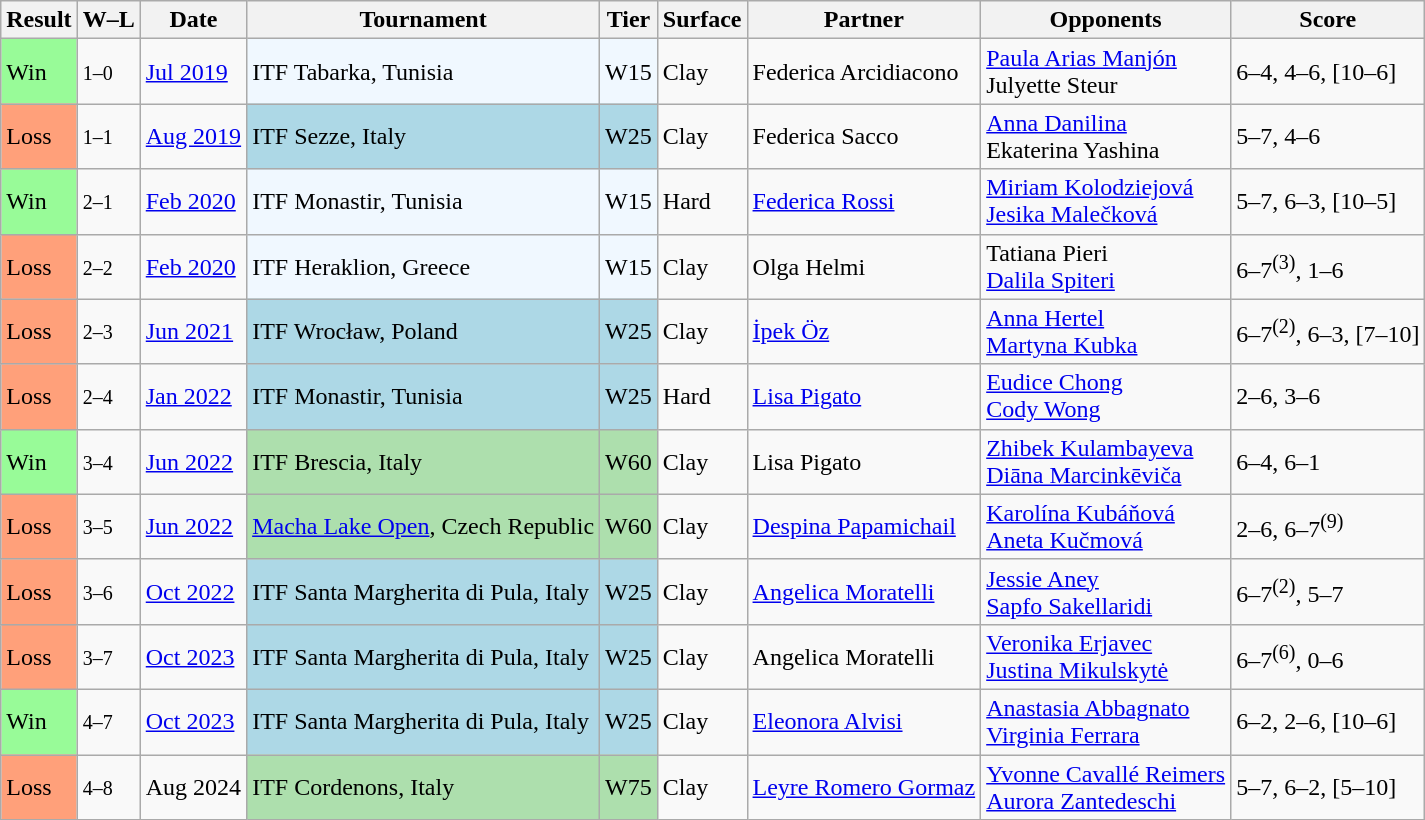<table class="sortable wikitable">
<tr>
<th>Result</th>
<th class="unsortable">W–L</th>
<th>Date</th>
<th>Tournament</th>
<th>Tier</th>
<th>Surface</th>
<th>Partner</th>
<th>Opponents</th>
<th class="unsortable">Score</th>
</tr>
<tr>
<td style="background:#98fb98;">Win</td>
<td><small>1–0</small></td>
<td><a href='#'>Jul 2019</a></td>
<td style="background:#f0f8ff;">ITF Tabarka, Tunisia</td>
<td style="background:#f0f8ff;">W15</td>
<td>Clay</td>
<td> Federica Arcidiacono</td>
<td> <a href='#'>Paula Arias Manjón</a> <br>  Julyette Steur</td>
<td>6–4, 4–6, [10–6]</td>
</tr>
<tr>
<td bgcolor="FFA07A">Loss</td>
<td><small>1–1</small></td>
<td><a href='#'>Aug 2019</a></td>
<td style="background:lightblue;">ITF Sezze, Italy</td>
<td style="background:lightblue;">W25</td>
<td>Clay</td>
<td> Federica Sacco</td>
<td> <a href='#'>Anna Danilina</a> <br>  Ekaterina Yashina</td>
<td>5–7, 4–6</td>
</tr>
<tr>
<td style="background:#98fb98;">Win</td>
<td><small>2–1</small></td>
<td><a href='#'>Feb 2020</a></td>
<td style="background:#f0f8ff;">ITF Monastir, Tunisia</td>
<td style="background:#f0f8ff;">W15</td>
<td>Hard</td>
<td> <a href='#'>Federica Rossi</a></td>
<td> <a href='#'>Miriam Kolodziejová</a> <br>  <a href='#'>Jesika Malečková</a></td>
<td>5–7, 6–3, [10–5]</td>
</tr>
<tr>
<td bgcolor="FFA07A">Loss</td>
<td><small>2–2</small></td>
<td><a href='#'>Feb 2020</a></td>
<td style="background:#f0f8ff;">ITF Heraklion, Greece</td>
<td style="background:#f0f8ff;">W15</td>
<td>Clay</td>
<td> Olga Helmi</td>
<td> Tatiana Pieri <br>  <a href='#'>Dalila Spiteri</a></td>
<td>6–7<sup>(3)</sup>, 1–6</td>
</tr>
<tr>
<td bgcolor="FFA07A">Loss</td>
<td><small>2–3</small></td>
<td><a href='#'>Jun 2021</a></td>
<td style="background:lightblue;">ITF Wrocław, Poland</td>
<td style="background:lightblue;">W25</td>
<td>Clay</td>
<td> <a href='#'>İpek Öz</a></td>
<td> <a href='#'>Anna Hertel</a> <br>  <a href='#'>Martyna Kubka</a></td>
<td>6–7<sup>(2)</sup>, 6–3, [7–10]</td>
</tr>
<tr>
<td bgcolor="FFA07A">Loss</td>
<td><small>2–4</small></td>
<td><a href='#'>Jan 2022</a></td>
<td style="background:lightblue;">ITF Monastir, Tunisia</td>
<td style="background:lightblue;">W25</td>
<td>Hard</td>
<td> <a href='#'>Lisa Pigato</a></td>
<td> <a href='#'>Eudice Chong</a> <br>  <a href='#'>Cody Wong</a></td>
<td>2–6, 3–6</td>
</tr>
<tr>
<td style="background:#98fb98;">Win</td>
<td><small>3–4</small></td>
<td><a href='#'>Jun 2022</a></td>
<td style="background:#addfad;">ITF Brescia, Italy</td>
<td style="background:#addfad;">W60</td>
<td>Clay</td>
<td> Lisa Pigato</td>
<td> <a href='#'>Zhibek Kulambayeva</a> <br>  <a href='#'>Diāna Marcinkēviča</a></td>
<td>6–4, 6–1</td>
</tr>
<tr>
<td bgcolor="FFA07A">Loss</td>
<td><small>3–5</small></td>
<td><a href='#'>Jun 2022</a></td>
<td style="background:#addfad;"><a href='#'>Macha Lake Open</a>, Czech Republic</td>
<td style="background:#addfad;">W60</td>
<td>Clay</td>
<td> <a href='#'>Despina Papamichail</a></td>
<td> <a href='#'>Karolína Kubáňová</a> <br>  <a href='#'>Aneta Kučmová</a></td>
<td>2–6, 6–7<sup>(9)</sup></td>
</tr>
<tr>
<td bgcolor="FFA07A">Loss</td>
<td><small>3–6</small></td>
<td><a href='#'>Oct 2022</a></td>
<td style="background:lightblue;">ITF Santa Margherita di Pula, Italy</td>
<td style="background:lightblue;">W25</td>
<td>Clay</td>
<td> <a href='#'>Angelica Moratelli</a></td>
<td> <a href='#'>Jessie Aney</a> <br>  <a href='#'>Sapfo Sakellaridi</a></td>
<td>6–7<sup>(2)</sup>, 5–7</td>
</tr>
<tr>
<td bgcolor="FFA07A">Loss</td>
<td><small>3–7</small></td>
<td><a href='#'>Oct 2023</a></td>
<td style="background:lightblue;">ITF Santa Margherita di Pula, Italy</td>
<td style="background:lightblue;">W25</td>
<td>Clay</td>
<td> Angelica Moratelli</td>
<td> <a href='#'>Veronika Erjavec</a> <br>  <a href='#'>Justina Mikulskytė</a></td>
<td>6–7<sup>(6)</sup>, 0–6</td>
</tr>
<tr>
<td bgcolor=#98fb98>Win</td>
<td><small>4–7</small></td>
<td><a href='#'>Oct 2023</a></td>
<td style="background:lightblue;">ITF Santa Margherita di Pula, Italy</td>
<td style="background:lightblue;">W25</td>
<td>Clay</td>
<td> <a href='#'>Eleonora Alvisi</a></td>
<td> <a href='#'>Anastasia Abbagnato</a> <br>  <a href='#'>Virginia Ferrara</a></td>
<td>6–2, 2–6, [10–6]</td>
</tr>
<tr>
<td style="background:#ffa07a;">Loss</td>
<td><small>4–8</small></td>
<td>Aug 2024</td>
<td style="background:#addfad;">ITF Cordenons, Italy</td>
<td style="background:#addfad;">W75</td>
<td>Clay</td>
<td> <a href='#'>Leyre Romero Gormaz</a></td>
<td> <a href='#'>Yvonne Cavallé Reimers</a> <br>  <a href='#'>Aurora Zantedeschi</a></td>
<td>5–7, 6–2, [5–10]</td>
</tr>
</table>
